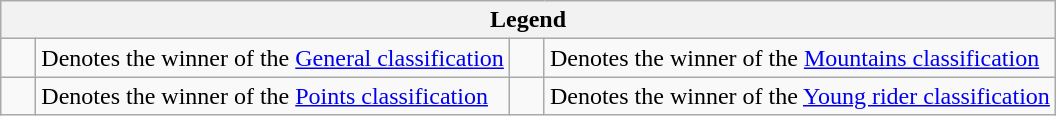<table class="wikitable">
<tr>
<th colspan=4>Legend</th>
</tr>
<tr>
<td>    </td>
<td>Denotes the winner of the <a href='#'>General classification</a></td>
<td>    </td>
<td>Denotes the winner of the <a href='#'>Mountains classification</a></td>
</tr>
<tr>
<td>    </td>
<td>Denotes the winner of the <a href='#'>Points classification</a></td>
<td>    </td>
<td>Denotes the winner of the <a href='#'>Young rider classification</a></td>
</tr>
</table>
